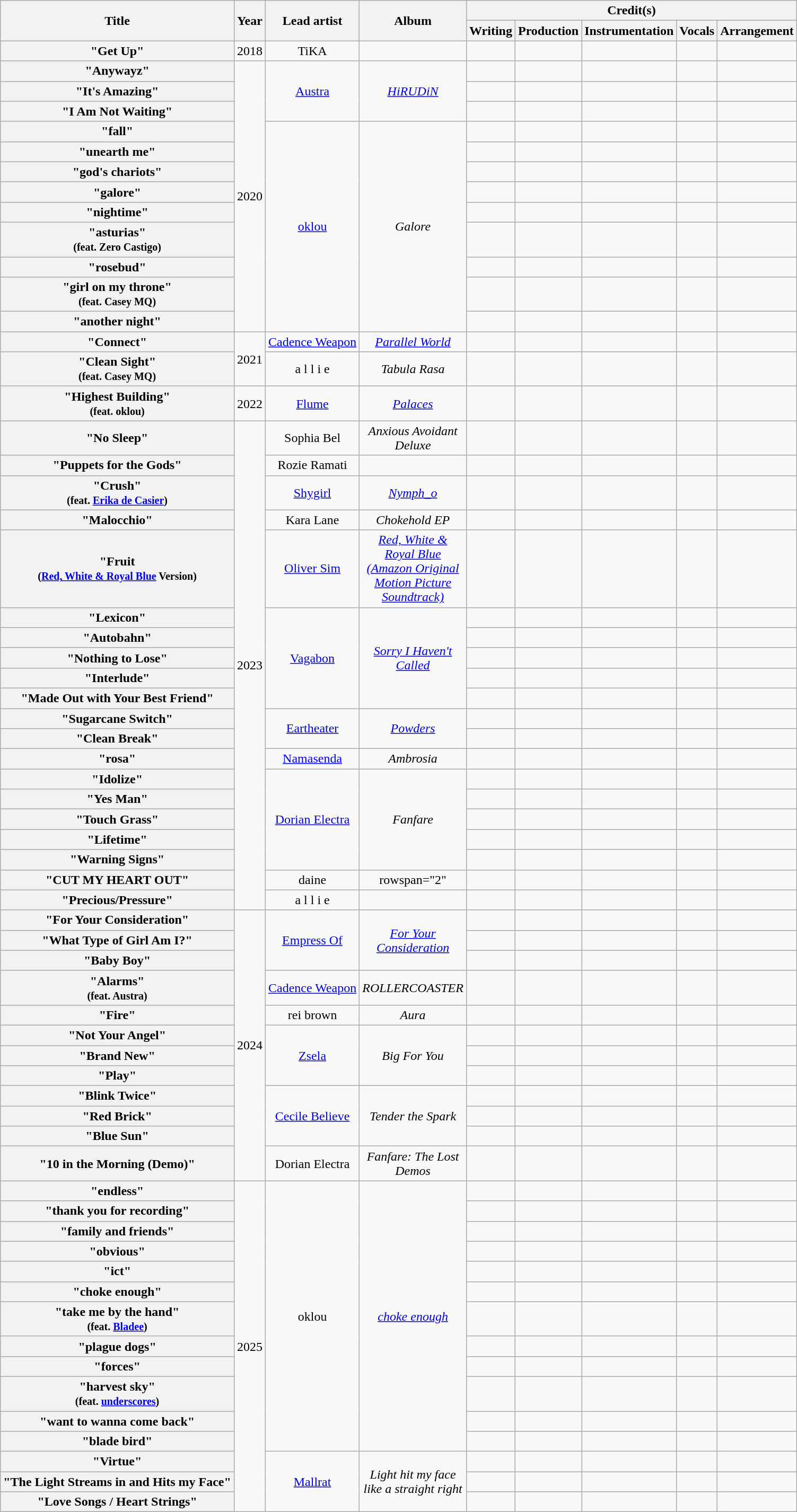<table class="wikitable plainrowheaders" style="text-align:center;">
<tr>
<th rowspan="2" scope="col">Title</th>
<th rowspan="2" scope="col">Year</th>
<th rowspan="2" scope="col">Lead artist</th>
<th rowspan="2" scope="col" width="110">Album</th>
<th colspan="5" scope="col">Credit(s)</th>
</tr>
<tr>
<th scope="col">Writing</th>
<th scope="col">Production</th>
<th scope="col">Instrumentation</th>
<th scope="col">Vocals</th>
<th scope="col">Arrangement</th>
</tr>
<tr>
<th scope="row">"Get Up"</th>
<td>2018</td>
<td>TiKA</td>
<td></td>
<td></td>
<td></td>
<td></td>
<td></td>
<td></td>
</tr>
<tr>
<th scope="row">"Anywayz"</th>
<td rowspan="12">2020</td>
<td rowspan="3"><a href='#'>Austra</a></td>
<td rowspan="3"><em><a href='#'>HiRUDiN</a></em></td>
<td></td>
<td></td>
<td></td>
<td></td>
<td></td>
</tr>
<tr>
<th scope="row">"It's Amazing"</th>
<td></td>
<td></td>
<td></td>
<td></td>
<td></td>
</tr>
<tr>
<th scope="row">"I Am Not Waiting"</th>
<td></td>
<td></td>
<td></td>
<td></td>
<td></td>
</tr>
<tr>
<th scope="row">"fall"</th>
<td rowspan="9"><a href='#'>oklou</a></td>
<td rowspan="9"><em>Galore</em></td>
<td></td>
<td></td>
<td></td>
<td></td>
<td></td>
</tr>
<tr>
<th scope="row">"unearth me"</th>
<td></td>
<td></td>
<td></td>
<td></td>
<td></td>
</tr>
<tr>
<th scope="row">"god's chariots"</th>
<td></td>
<td></td>
<td></td>
<td></td>
<td></td>
</tr>
<tr>
<th scope="row">"galore"</th>
<td></td>
<td></td>
<td></td>
<td></td>
<td></td>
</tr>
<tr>
<th scope="row">"nightime"</th>
<td></td>
<td></td>
<td></td>
<td></td>
<td></td>
</tr>
<tr>
<th scope="row">"asturias"<br><small>(feat. Zero Castigo)</small></th>
<td></td>
<td></td>
<td></td>
<td></td>
<td></td>
</tr>
<tr>
<th scope="row">"rosebud"</th>
<td></td>
<td></td>
<td></td>
<td></td>
<td></td>
</tr>
<tr>
<th scope="row">"girl on my throne"<br><small>(feat. Casey MQ)</small></th>
<td></td>
<td></td>
<td></td>
<td></td>
<td></td>
</tr>
<tr>
<th scope="row">"another night"</th>
<td></td>
<td></td>
<td></td>
<td></td>
<td></td>
</tr>
<tr>
<th scope="row">"Connect"</th>
<td rowspan="2">2021</td>
<td><a href='#'>Cadence Weapon</a></td>
<td><em><a href='#'>Parallel World</a></em></td>
<td></td>
<td></td>
<td></td>
<td></td>
<td></td>
</tr>
<tr>
<th scope="row">"Clean Sight"<br><small>(feat. Casey MQ)</small></th>
<td>a l l i e</td>
<td><em>Tabula Rasa</em></td>
<td></td>
<td></td>
<td></td>
<td></td>
<td></td>
</tr>
<tr>
<th scope="row">"Highest Building"<br><small>(feat. oklou)</small></th>
<td>2022</td>
<td><a href='#'>Flume</a></td>
<td><em><a href='#'>Palaces</a></em></td>
<td></td>
<td></td>
<td></td>
<td></td>
<td></td>
</tr>
<tr>
<th scope="row">"No Sleep"</th>
<td rowspan="20">2023</td>
<td>Sophia Bel</td>
<td><em>Anxious Avoidant Deluxe</em></td>
<td></td>
<td></td>
<td></td>
<td></td>
<td></td>
</tr>
<tr>
<th scope="row">"Puppets for the Gods"</th>
<td>Rozie Ramati</td>
<td></td>
<td></td>
<td></td>
<td></td>
<td></td>
<td></td>
</tr>
<tr>
<th scope="row">"Crush"<br><small>(feat. <a href='#'>Erika de Casier</a>)</small></th>
<td><a href='#'>Shygirl</a></td>
<td><em><a href='#'>Nymph_o</a></em></td>
<td></td>
<td></td>
<td></td>
<td></td>
<td></td>
</tr>
<tr>
<th scope="row">"Malocchio"</th>
<td>Kara Lane</td>
<td><em>Chokehold EP</em></td>
<td></td>
<td></td>
<td></td>
<td></td>
<td></td>
</tr>
<tr>
<th scope="row">"Fruit<br><small>(<a href='#'>Red, White & Royal Blue</a> Version)</small></th>
<td><a href='#'>Oliver Sim</a></td>
<td><em><a href='#'>Red, White & Royal Blue (Amazon Original Motion Picture Soundtrack)</a></em></td>
<td></td>
<td></td>
<td></td>
<td></td>
<td></td>
</tr>
<tr>
<th scope="row">"Lexicon"</th>
<td rowspan="5"><a href='#'>Vagabon</a></td>
<td rowspan="5"><em><a href='#'>Sorry I Haven't Called</a></em></td>
<td></td>
<td></td>
<td></td>
<td></td>
<td></td>
</tr>
<tr>
<th scope="row">"Autobahn"</th>
<td></td>
<td></td>
<td></td>
<td></td>
<td></td>
</tr>
<tr>
<th scope="row">"Nothing to Lose"</th>
<td></td>
<td></td>
<td></td>
<td></td>
<td></td>
</tr>
<tr>
<th scope="row">"Interlude"</th>
<td></td>
<td></td>
<td></td>
<td></td>
<td></td>
</tr>
<tr>
<th scope="row">"Made Out with Your Best Friend"</th>
<td></td>
<td></td>
<td></td>
<td></td>
<td></td>
</tr>
<tr>
<th scope="row">"Sugarcane Switch"</th>
<td rowspan="2"><a href='#'>Eartheater</a></td>
<td rowspan="2"><em><a href='#'>Powders</a></em></td>
<td></td>
<td></td>
<td></td>
<td></td>
<td></td>
</tr>
<tr>
<th scope="row">"Clean Break"</th>
<td></td>
<td></td>
<td></td>
<td></td>
<td></td>
</tr>
<tr>
<th scope="row">"rosa"</th>
<td><a href='#'>Namasenda</a></td>
<td><em>Ambrosia</em></td>
<td></td>
<td></td>
<td></td>
<td></td>
<td></td>
</tr>
<tr>
<th scope="row">"Idolize"</th>
<td rowspan="5"><a href='#'>Dorian Electra</a></td>
<td rowspan="5"><em>Fanfare</em></td>
<td></td>
<td></td>
<td></td>
<td></td>
<td></td>
</tr>
<tr>
<th scope="row">"Yes Man"</th>
<td></td>
<td></td>
<td></td>
<td></td>
<td></td>
</tr>
<tr>
<th scope="row">"Touch Grass"</th>
<td></td>
<td></td>
<td></td>
<td></td>
<td></td>
</tr>
<tr>
<th scope="row">"Lifetime"</th>
<td></td>
<td></td>
<td></td>
<td></td>
<td></td>
</tr>
<tr>
<th scope="row">"Warning Signs"</th>
<td></td>
<td></td>
<td></td>
<td></td>
<td></td>
</tr>
<tr>
<th scope="row">"CUT MY HEART OUT"</th>
<td>daine</td>
<td>rowspan="2" </td>
<td></td>
<td></td>
<td></td>
<td></td>
<td></td>
</tr>
<tr>
<th scope="row">"Precious/Pressure"</th>
<td>a l l i e</td>
<td></td>
<td></td>
<td></td>
<td></td>
<td></td>
</tr>
<tr>
<th scope="row">"For Your Consideration"</th>
<td rowspan="12">2024</td>
<td rowspan="3"><a href='#'>Empress Of</a></td>
<td rowspan="3"><em><a href='#'>For Your Consideration</a></em></td>
<td></td>
<td></td>
<td></td>
<td></td>
<td></td>
</tr>
<tr>
<th scope="row">"What Type of Girl Am I?"</th>
<td></td>
<td></td>
<td></td>
<td></td>
<td></td>
</tr>
<tr>
<th scope="row">"Baby Boy"</th>
<td></td>
<td></td>
<td></td>
<td></td>
<td></td>
</tr>
<tr>
<th scope="row">"Alarms"<br><small>(feat. Austra)</small></th>
<td><a href='#'>Cadence Weapon</a></td>
<td><em>ROLLERCOASTER</em></td>
<td></td>
<td></td>
<td></td>
<td></td>
<td></td>
</tr>
<tr>
<th scope="row">"Fire"</th>
<td>rei brown</td>
<td><em>Aura</em></td>
<td></td>
<td></td>
<td></td>
<td></td>
<td></td>
</tr>
<tr>
<th scope="row">"Not Your Angel"</th>
<td rowspan="3"><a href='#'>Zsela</a></td>
<td rowspan="3"><em>Big For You</em></td>
<td></td>
<td></td>
<td></td>
<td></td>
<td></td>
</tr>
<tr>
<th scope="row">"Brand New"</th>
<td></td>
<td></td>
<td></td>
<td></td>
<td></td>
</tr>
<tr>
<th scope="row">"Play"</th>
<td></td>
<td></td>
<td></td>
<td></td>
<td></td>
</tr>
<tr>
<th scope="row">"Blink Twice"</th>
<td rowspan="3"><a href='#'>Cecile Believe</a></td>
<td rowspan="3"><em>Tender the Spark</em></td>
<td></td>
<td></td>
<td></td>
<td></td>
<td></td>
</tr>
<tr>
<th scope="row">"Red Brick"</th>
<td></td>
<td></td>
<td></td>
<td></td>
<td></td>
</tr>
<tr>
<th scope="row">"Blue Sun"</th>
<td></td>
<td></td>
<td></td>
<td></td>
<td></td>
</tr>
<tr>
<th scope="row">"10 in the Morning (Demo)"</th>
<td>Dorian Electra</td>
<td><em>Fanfare: The Lost Demos</em></td>
<td></td>
<td></td>
<td></td>
<td></td>
<td></td>
</tr>
<tr>
<th scope="row">"endless"</th>
<td rowspan="15">2025</td>
<td rowspan="12">oklou</td>
<td rowspan="12"><em><a href='#'>choke enough</a></em></td>
<td></td>
<td></td>
<td></td>
<td></td>
<td></td>
</tr>
<tr>
<th scope="row">"thank you for recording"</th>
<td></td>
<td></td>
<td></td>
<td></td>
<td></td>
</tr>
<tr>
<th scope="row">"family and friends"</th>
<td></td>
<td></td>
<td></td>
<td></td>
<td></td>
</tr>
<tr>
<th scope="row">"obvious"</th>
<td></td>
<td></td>
<td></td>
<td></td>
<td></td>
</tr>
<tr>
<th scope="row">"ict"</th>
<td></td>
<td></td>
<td></td>
<td></td>
<td></td>
</tr>
<tr>
<th scope="row">"choke enough"</th>
<td></td>
<td></td>
<td></td>
<td></td>
<td></td>
</tr>
<tr>
<th scope="row">"take me by the hand"<br><small>(feat. <a href='#'>Bladee</a>)</small></th>
<td></td>
<td></td>
<td></td>
<td></td>
<td></td>
</tr>
<tr>
<th scope="row">"plague dogs"</th>
<td></td>
<td></td>
<td></td>
<td></td>
<td></td>
</tr>
<tr>
<th scope="row">"forces"</th>
<td></td>
<td></td>
<td></td>
<td></td>
<td></td>
</tr>
<tr>
<th scope="row">"harvest sky"<br><small>(feat. <a href='#'>underscores</a>)</small></th>
<td></td>
<td></td>
<td></td>
<td></td>
<td></td>
</tr>
<tr>
<th scope="row">"want to wanna come back"</th>
<td></td>
<td></td>
<td></td>
<td></td>
<td></td>
</tr>
<tr>
<th scope="row">"blade bird"</th>
<td></td>
<td></td>
<td></td>
<td></td>
<td></td>
</tr>
<tr>
<th scope="row">"Virtue"</th>
<td rowspan="3"><a href='#'>Mallrat</a></td>
<td rowspan="3"><em>Light hit my face like a straight right</em></td>
<td></td>
<td></td>
<td></td>
<td></td>
<td></td>
</tr>
<tr>
<th scope="row">"The Light Streams in and Hits my Face"</th>
<td></td>
<td></td>
<td></td>
<td></td>
<td></td>
</tr>
<tr>
<th scope="row">"Love Songs / Heart Strings"</th>
<td></td>
<td></td>
<td></td>
<td></td>
<td></td>
</tr>
</table>
